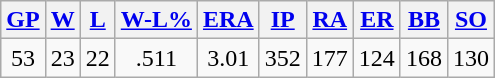<table class="wikitable">
<tr>
<th><a href='#'>GP</a></th>
<th><a href='#'>W</a></th>
<th><a href='#'>L</a></th>
<th><a href='#'>W-L%</a></th>
<th><a href='#'>ERA</a></th>
<th><a href='#'>IP</a></th>
<th><a href='#'>RA</a></th>
<th><a href='#'>ER</a></th>
<th><a href='#'>BB</a></th>
<th><a href='#'>SO</a></th>
</tr>
<tr align=center>
<td>53</td>
<td>23</td>
<td>22</td>
<td>.511</td>
<td>3.01</td>
<td>352</td>
<td>177</td>
<td>124</td>
<td>168</td>
<td>130</td>
</tr>
</table>
